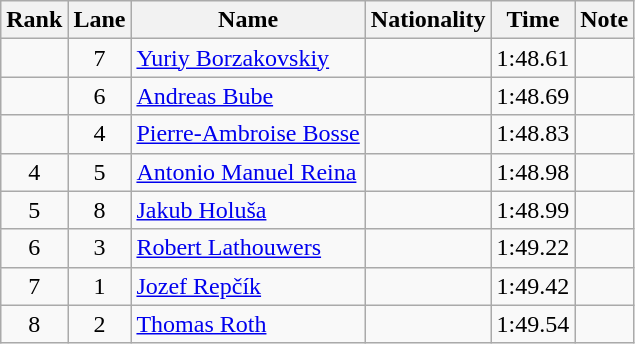<table class="wikitable sortable" style="text-align:center">
<tr>
<th>Rank</th>
<th>Lane</th>
<th>Name</th>
<th>Nationality</th>
<th>Time</th>
<th>Note</th>
</tr>
<tr>
<td></td>
<td>7</td>
<td align="left"><a href='#'>Yuriy Borzakovskiy</a></td>
<td align=left></td>
<td>1:48.61</td>
<td></td>
</tr>
<tr>
<td></td>
<td>6</td>
<td align="left"><a href='#'>Andreas Bube</a></td>
<td align=left></td>
<td>1:48.69</td>
<td></td>
</tr>
<tr>
<td></td>
<td>4</td>
<td align="left"><a href='#'>Pierre-Ambroise Bosse</a></td>
<td align=left></td>
<td>1:48.83</td>
<td></td>
</tr>
<tr>
<td>4</td>
<td>5</td>
<td align="left"><a href='#'>Antonio Manuel Reina</a></td>
<td align=left></td>
<td>1:48.98</td>
<td></td>
</tr>
<tr>
<td>5</td>
<td>8</td>
<td align="left"><a href='#'>Jakub Holuša</a></td>
<td align=left></td>
<td>1:48.99</td>
<td></td>
</tr>
<tr>
<td>6</td>
<td>3</td>
<td align="left"><a href='#'>Robert Lathouwers</a></td>
<td align=left></td>
<td>1:49.22</td>
<td></td>
</tr>
<tr>
<td>7</td>
<td>1</td>
<td align="left"><a href='#'>Jozef Repčík</a></td>
<td align=left></td>
<td>1:49.42</td>
<td></td>
</tr>
<tr>
<td>8</td>
<td>2</td>
<td align="left"><a href='#'>Thomas Roth</a></td>
<td align=left></td>
<td>1:49.54</td>
<td></td>
</tr>
</table>
